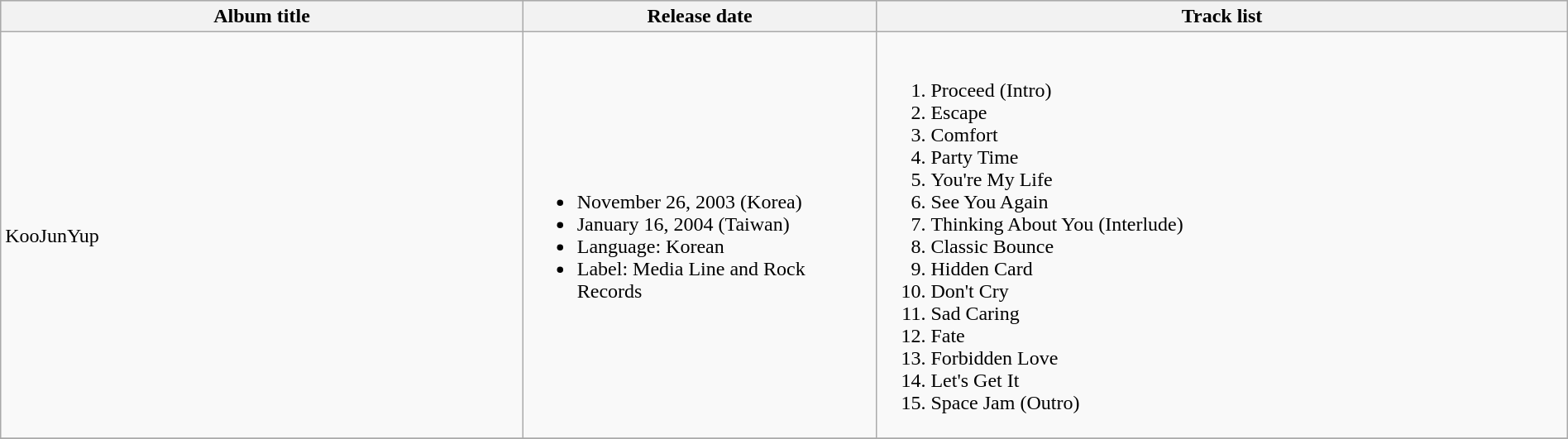<table class="wikitable" width="100%">
<tr bgcolor="#CCCCCC" align="center">
<th align="left" width="225px">Album title</th>
<th align="left" width="150px">Release date</th>
<th align="left" width="300px">Track list</th>
</tr>
<tr>
<td align="left">KooJunYup</td>
<td><br><ul><li>November 26, 2003 (Korea)</li><li>January 16, 2004 (Taiwan)</li><li>Language: Korean</li><li>Label: Media Line and Rock Records</li></ul></td>
<td><br><ol><li>Proceed (Intro)</li><li>Escape</li><li>Comfort</li><li>Party Time</li><li>You're My Life</li><li>See You Again</li><li>Thinking About You (Interlude)</li><li>Classic Bounce</li><li>Hidden Card</li><li>Don't Cry</li><li>Sad Caring</li><li>Fate</li><li>Forbidden Love</li><li>Let's Get It</li><li>Space Jam (Outro)</li></ol></td>
</tr>
<tr>
</tr>
</table>
